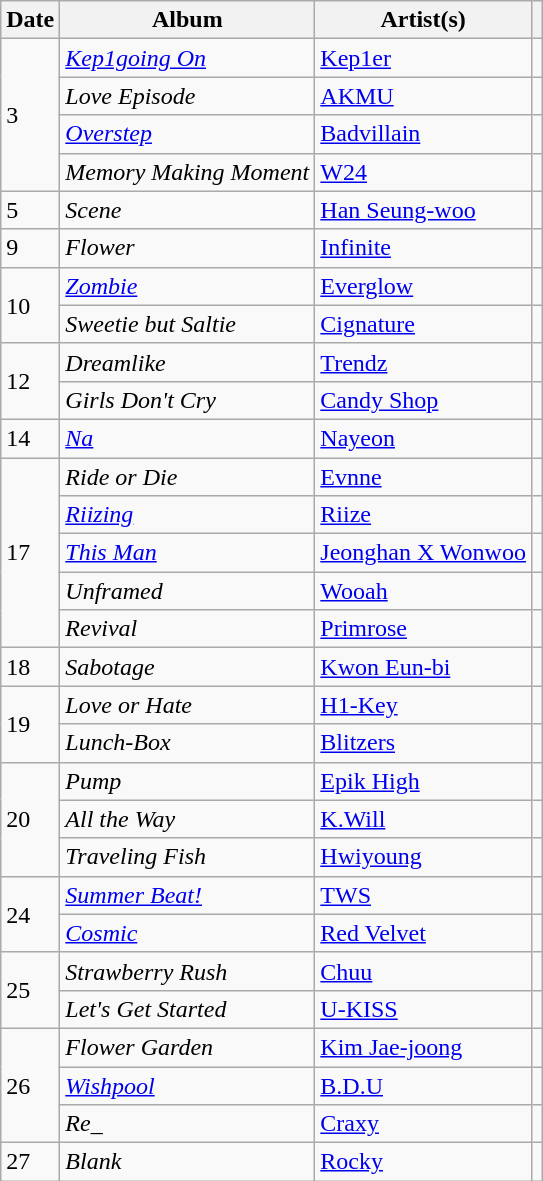<table class="wikitable">
<tr>
<th>Date</th>
<th>Album</th>
<th>Artist(s)</th>
<th></th>
</tr>
<tr>
<td rowspan="4">3</td>
<td><em><a href='#'>Kep1going On</a></em></td>
<td><a href='#'>Kep1er</a></td>
<td></td>
</tr>
<tr>
<td><em>Love Episode</em></td>
<td><a href='#'>AKMU</a></td>
<td></td>
</tr>
<tr>
<td><em><a href='#'>Overstep</a></em></td>
<td><a href='#'>Badvillain</a></td>
<td></td>
</tr>
<tr>
<td><em>Memory Making Moment</em></td>
<td><a href='#'>W24</a></td>
<td></td>
</tr>
<tr>
<td>5</td>
<td><em>Scene</em></td>
<td><a href='#'>Han Seung-woo</a></td>
<td></td>
</tr>
<tr>
<td>9</td>
<td><em>Flower</em></td>
<td><a href='#'>Infinite</a></td>
<td></td>
</tr>
<tr>
<td rowspan="2">10</td>
<td><em><a href='#'>Zombie</a></em></td>
<td><a href='#'>Everglow</a></td>
<td></td>
</tr>
<tr>
<td><em>Sweetie but Saltie</em></td>
<td><a href='#'>Cignature</a></td>
<td></td>
</tr>
<tr>
<td rowspan="2">12</td>
<td><em>Dreamlike</em></td>
<td><a href='#'>Trendz</a></td>
<td></td>
</tr>
<tr>
<td><em>Girls Don't Cry</em></td>
<td><a href='#'>Candy Shop</a></td>
<td></td>
</tr>
<tr>
<td>14</td>
<td><em><a href='#'>Na</a></em></td>
<td><a href='#'>Nayeon</a></td>
<td></td>
</tr>
<tr>
<td rowspan="5">17</td>
<td><em>Ride or Die</em></td>
<td><a href='#'>Evnne</a></td>
<td></td>
</tr>
<tr>
<td><em><a href='#'>Riizing</a></em></td>
<td><a href='#'>Riize</a></td>
<td></td>
</tr>
<tr>
<td><em><a href='#'>This Man</a></em></td>
<td><a href='#'>Jeonghan X Wonwoo</a></td>
<td></td>
</tr>
<tr>
<td><em>Unframed</em></td>
<td><a href='#'>Wooah</a></td>
<td></td>
</tr>
<tr>
<td><em>Revival</em></td>
<td><a href='#'>Primrose</a></td>
<td></td>
</tr>
<tr>
<td>18</td>
<td><em>Sabotage</em></td>
<td><a href='#'>Kwon Eun-bi</a></td>
<td></td>
</tr>
<tr>
<td rowspan="2">19</td>
<td><em>Love or Hate</em></td>
<td><a href='#'>H1-Key</a></td>
<td></td>
</tr>
<tr>
<td><em>Lunch-Box</em></td>
<td><a href='#'>Blitzers</a></td>
<td></td>
</tr>
<tr>
<td rowspan="3">20</td>
<td><em>Pump</em></td>
<td><a href='#'>Epik High</a></td>
<td></td>
</tr>
<tr>
<td><em>All the Way</em></td>
<td><a href='#'>K.Will</a></td>
<td></td>
</tr>
<tr>
<td><em>Traveling Fish</em></td>
<td><a href='#'>Hwiyoung</a></td>
<td></td>
</tr>
<tr>
<td rowspan="2">24</td>
<td><em><a href='#'>Summer Beat!</a></em></td>
<td><a href='#'>TWS</a></td>
<td></td>
</tr>
<tr>
<td><em><a href='#'>Cosmic</a></em></td>
<td><a href='#'>Red Velvet</a></td>
<td></td>
</tr>
<tr>
<td rowspan="2">25</td>
<td><em>Strawberry Rush</em></td>
<td><a href='#'>Chuu</a></td>
<td></td>
</tr>
<tr>
<td><em>Let's Get Started</em></td>
<td><a href='#'>U-KISS</a></td>
<td></td>
</tr>
<tr>
<td rowspan="3">26</td>
<td><em>Flower Garden</em></td>
<td><a href='#'>Kim Jae-joong</a></td>
<td></td>
</tr>
<tr>
<td><em><a href='#'>Wishpool</a></em></td>
<td><a href='#'>B.D.U</a></td>
<td></td>
</tr>
<tr>
<td><em>Re_</em></td>
<td><a href='#'>Craxy</a></td>
<td></td>
</tr>
<tr>
<td>27</td>
<td><em>Blank</em></td>
<td><a href='#'>Rocky</a></td>
<td></td>
</tr>
</table>
